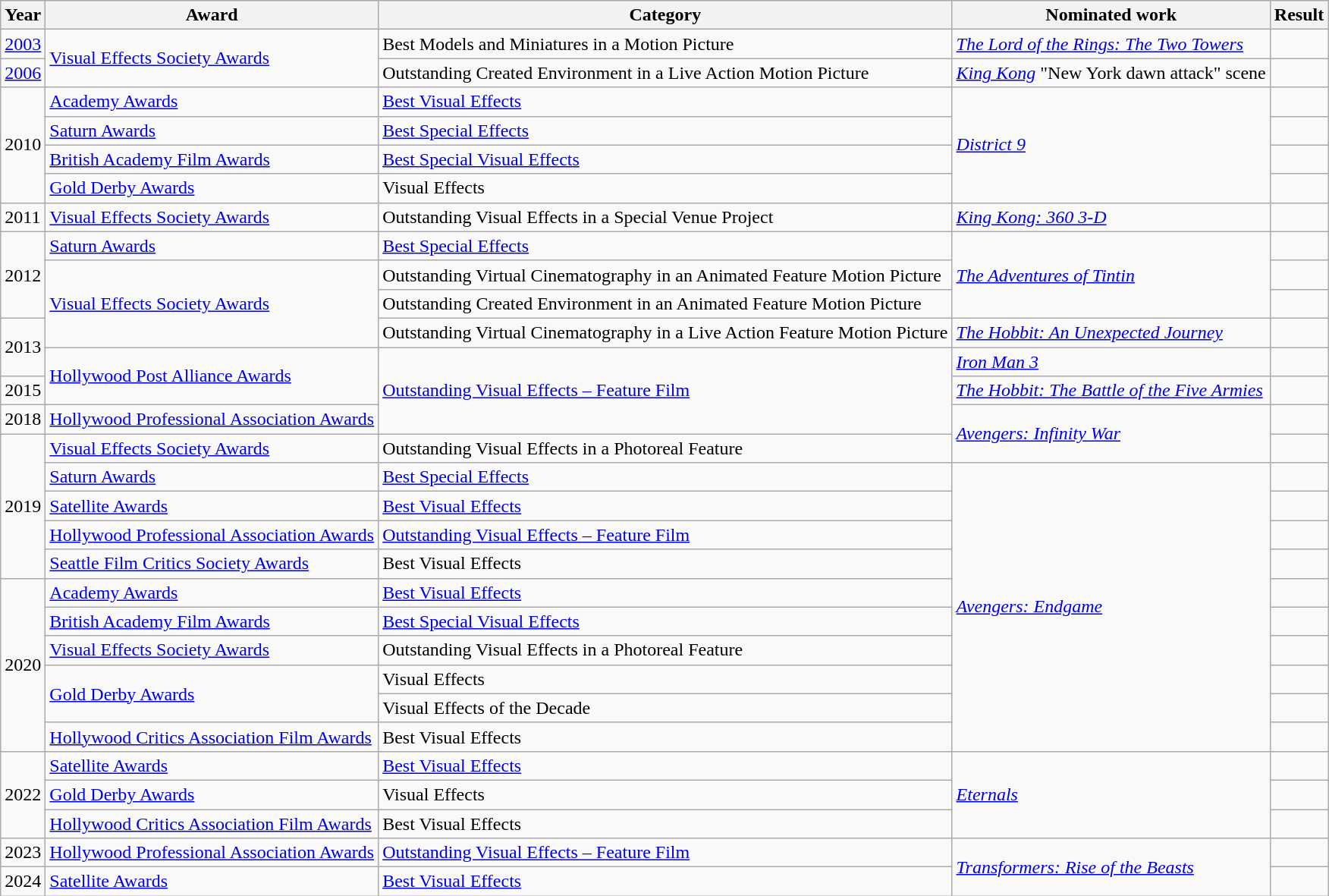<table class="wikitable">
<tr>
<th>Year</th>
<th>Award</th>
<th>Category</th>
<th>Nominated work</th>
<th>Result</th>
</tr>
<tr>
<td><a href='#'>2003</a></td>
<td rowspan="2"><a href='#'>Visual Effects Society Awards</a></td>
<td>Best Models and Miniatures in a Motion Picture</td>
<td><em><a href='#'>The Lord of the Rings: The Two Towers</a></em></td>
<td></td>
</tr>
<tr>
<td><a href='#'>2006</a></td>
<td>Outstanding Created Environment in a Live Action Motion Picture</td>
<td><em><a href='#'>King Kong</a></em> "New York dawn attack" scene</td>
<td></td>
</tr>
<tr>
<td rowspan="4">2010</td>
<td><a href='#'>Academy Awards</a></td>
<td><a href='#'>Best Visual Effects</a></td>
<td rowspan="4"><em><a href='#'>District 9</a></em></td>
<td></td>
</tr>
<tr>
<td><a href='#'>Saturn Awards</a></td>
<td><a href='#'>Best Special Effects</a></td>
<td></td>
</tr>
<tr>
<td><a href='#'>British Academy Film Awards</a></td>
<td><a href='#'>Best Special Visual Effects</a></td>
<td></td>
</tr>
<tr>
<td><a href='#'>Gold Derby Awards</a></td>
<td>Visual Effects</td>
<td></td>
</tr>
<tr>
<td>2011</td>
<td><a href='#'>Visual Effects Society Awards</a></td>
<td>Outstanding Visual Effects in a Special Venue Project</td>
<td><em><a href='#'>King Kong: 360 3-D</a></em></td>
<td></td>
</tr>
<tr>
<td rowspan="3">2012</td>
<td><a href='#'>Saturn Awards</a></td>
<td><a href='#'>Best Special Effects</a></td>
<td rowspan="3"><em><a href='#'>The Adventures of Tintin</a></em></td>
<td></td>
</tr>
<tr>
<td rowspan="3"><a href='#'>Visual Effects Society Awards</a></td>
<td>Outstanding Virtual Cinematography in an Animated Feature Motion Picture</td>
<td></td>
</tr>
<tr>
<td>Outstanding Created Environment in an Animated Feature Motion Picture</td>
<td></td>
</tr>
<tr>
<td rowspan="2">2013</td>
<td>Outstanding Virtual Cinematography in a Live Action Feature Motion Picture</td>
<td><em><a href='#'>The Hobbit: An Unexpected Journey</a></em></td>
<td></td>
</tr>
<tr>
<td rowspan="2"><a href='#'>Hollywood Post Alliance Awards</a></td>
<td rowspan="3"><a href='#'>Outstanding Visual Effects – Feature Film</a></td>
<td><em><a href='#'>Iron Man 3</a></em></td>
<td></td>
</tr>
<tr>
<td>2015</td>
<td><em><a href='#'>The Hobbit: The Battle of the Five Armies</a></em></td>
<td></td>
</tr>
<tr>
<td>2018</td>
<td><a href='#'>Hollywood Professional Association Awards</a></td>
<td rowspan="2"><em><a href='#'>Avengers: Infinity War</a></em></td>
<td></td>
</tr>
<tr>
<td rowspan="5">2019</td>
<td><a href='#'>Visual Effects Society Awards</a></td>
<td>Outstanding Visual Effects in a Photoreal Feature</td>
<td></td>
</tr>
<tr>
<td><a href='#'>Saturn Awards</a></td>
<td><a href='#'>Best Special Effects</a></td>
<td rowspan="10"><em><a href='#'>Avengers: Endgame</a></em></td>
<td></td>
</tr>
<tr>
<td><a href='#'>Satellite Awards</a></td>
<td><a href='#'>Best Visual Effects</a></td>
<td></td>
</tr>
<tr>
<td><a href='#'>Hollywood Professional Association Awards</a></td>
<td><a href='#'>Outstanding Visual Effects – Feature Film</a></td>
<td></td>
</tr>
<tr>
<td><a href='#'>Seattle Film Critics Society Awards</a></td>
<td>Best Visual Effects</td>
<td></td>
</tr>
<tr>
<td rowspan="6">2020</td>
<td><a href='#'>Academy Awards</a></td>
<td><a href='#'>Best Visual Effects</a></td>
<td></td>
</tr>
<tr>
<td><a href='#'>British Academy Film Awards</a></td>
<td><a href='#'>Best Special Visual Effects</a></td>
<td></td>
</tr>
<tr>
<td><a href='#'>Visual Effects Society Awards</a></td>
<td>Outstanding Visual Effects in a Photoreal Feature</td>
<td></td>
</tr>
<tr>
<td rowspan="2"><a href='#'>Gold Derby Awards</a></td>
<td>Visual Effects</td>
<td></td>
</tr>
<tr>
<td>Visual Effects of the Decade</td>
<td></td>
</tr>
<tr>
<td><a href='#'>Hollywood Critics Association Film Awards</a></td>
<td>Best Visual Effects</td>
<td></td>
</tr>
<tr>
<td rowspan="3">2022</td>
<td><a href='#'>Satellite Awards</a></td>
<td><a href='#'>Best Visual Effects</a></td>
<td rowspan="3"><em><a href='#'>Eternals</a></em></td>
<td></td>
</tr>
<tr>
<td><a href='#'>Gold Derby Awards</a></td>
<td>Visual Effects</td>
<td></td>
</tr>
<tr>
<td><a href='#'>Hollywood Critics Association Film Awards</a></td>
<td>Best Visual Effects</td>
<td></td>
</tr>
<tr>
<td>2023</td>
<td><a href='#'>Hollywood Professional Association Awards</a></td>
<td><a href='#'>Outstanding Visual Effects – Feature Film</a></td>
<td rowspan="2"><em><a href='#'>Transformers: Rise of the Beasts</a></em></td>
<td></td>
</tr>
<tr>
<td>2024</td>
<td><a href='#'>Satellite Awards</a></td>
<td><a href='#'>Best Visual Effects</a></td>
<td></td>
</tr>
</table>
